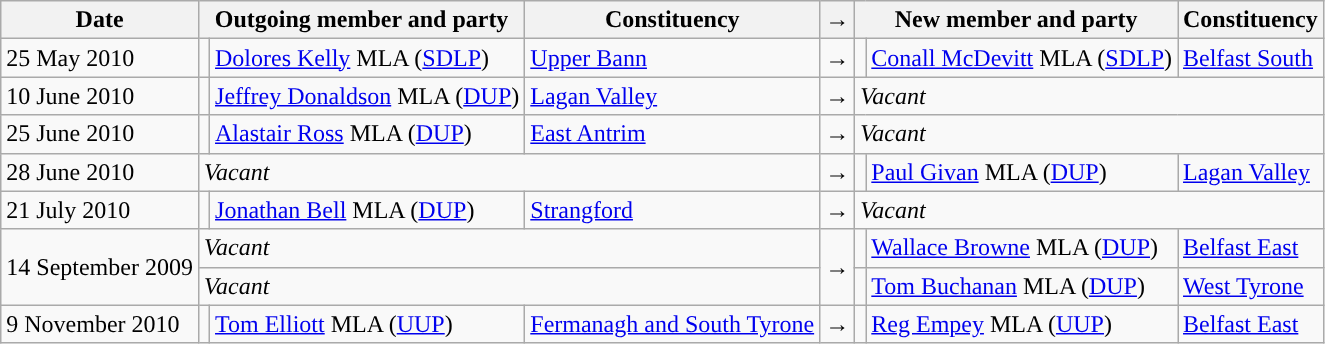<table class="wikitable">
<tr>
<th valign="top">Date</th>
<th colspan="2" valign="top">Outgoing member and party</th>
<th valign="top">Constituency</th>
<th>→</th>
<th colspan="2" valign="top">New member and party</th>
<th valign="top">Constituency</th>
</tr>
<tr>
<td>25 May 2010</td>
<td></td>
<td><a href='#'>Dolores Kelly</a> MLA (<a href='#'>SDLP</a>)</td>
<td><a href='#'>Upper Bann</a></td>
<td>→</td>
<td></td>
<td><a href='#'>Conall McDevitt</a> MLA (<a href='#'>SDLP</a>)</td>
<td><a href='#'>Belfast South</a></td>
</tr>
<tr>
<td>10 June 2010</td>
<td></td>
<td><a href='#'>Jeffrey Donaldson</a> MLA (<a href='#'>DUP</a>)</td>
<td><a href='#'>Lagan Valley</a></td>
<td>→</td>
<td colspan=3><em>Vacant</em></td>
</tr>
<tr>
<td>25 June 2010</td>
<td></td>
<td><a href='#'>Alastair Ross</a> MLA (<a href='#'>DUP</a>)</td>
<td><a href='#'>East Antrim</a></td>
<td>→</td>
<td colspan=3><em>Vacant</em></td>
</tr>
<tr>
<td>28 June 2010</td>
<td colspan=3><em>Vacant</em></td>
<td>→</td>
<td></td>
<td><a href='#'>Paul Givan</a> MLA (<a href='#'>DUP</a>)</td>
<td><a href='#'>Lagan Valley</a></td>
</tr>
<tr>
<td>21 July 2010</td>
<td></td>
<td><a href='#'>Jonathan Bell</a> MLA (<a href='#'>DUP</a>)</td>
<td><a href='#'>Strangford</a></td>
<td>→</td>
<td colspan=3><em>Vacant</em></td>
</tr>
<tr>
<td rowspan=2>14 September 2009</td>
<td colspan=3><em>Vacant</em></td>
<td rowspan=2>→</td>
<td></td>
<td><a href='#'>Wallace Browne</a> MLA (<a href='#'>DUP</a>)</td>
<td><a href='#'>Belfast East</a></td>
</tr>
<tr>
<td colspan=3><em>Vacant</em></td>
<td></td>
<td><a href='#'>Tom Buchanan</a> MLA (<a href='#'>DUP</a>)</td>
<td><a href='#'>West Tyrone</a></td>
</tr>
<tr>
<td>9 November 2010</td>
<td></td>
<td><a href='#'>Tom Elliott</a> MLA (<a href='#'>UUP</a>)</td>
<td><a href='#'>Fermanagh and South Tyrone</a></td>
<td>→</td>
<td></td>
<td><a href='#'>Reg Empey</a> MLA (<a href='#'>UUP</a>)</td>
<td><a href='#'>Belfast East</a></td>
</tr>
</table>
